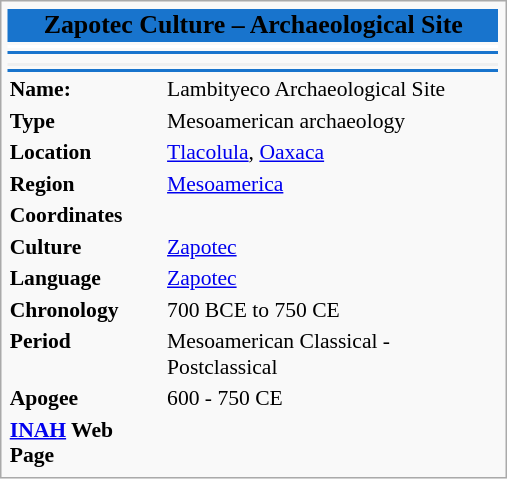<table class="infobox" style="font-size:90%; text-align:left; width:23.5em">
<tr>
<td colspan="3" bgcolor=#1874CD style="text-align: center; font-size: larger;"><span><strong> Zapotec Culture – Archaeological Site</strong></span></td>
</tr>
<tr style="vertical-align: top; text-align: center;">
<td colspan=3 bgcolor="#FFFFFF" align="center"></td>
</tr>
<tr>
<td colspan="2" bgcolor=#1874CD></td>
</tr>
<tr>
<td colspan=2></td>
</tr>
<tr>
<td style="background:#efefef;"align="center" colspan="2"></td>
</tr>
<tr>
<td colspan="2" bgcolor=#1874CD></td>
</tr>
<tr>
<td><strong>Name:</strong></td>
<td><span> Lambityeco Archaeological Site</span></td>
</tr>
<tr>
<td><strong>Type</strong></td>
<td>Mesoamerican archaeology</td>
</tr>
<tr>
<td><strong>Location</strong></td>
<td><a href='#'>Tlacolula</a>, <a href='#'>Oaxaca</a> <br></td>
</tr>
<tr>
<td><strong>Region</strong></td>
<td><a href='#'>Mesoamerica</a></td>
</tr>
<tr>
<td><strong>Coordinates</strong></td>
<td></td>
</tr>
<tr>
<td><strong>Culture</strong></td>
<td><a href='#'>Zapotec</a></td>
</tr>
<tr>
<td><strong>Language</strong></td>
<td><a href='#'>Zapotec</a></td>
</tr>
<tr>
<td><strong>Chronology</strong></td>
<td>700 BCE to 750 CE</td>
</tr>
<tr>
<td><strong>Period</strong></td>
<td>Mesoamerican Classical - Postclassical</td>
</tr>
<tr>
<td><strong>Apogee</strong></td>
<td>600 - 750 CE</td>
</tr>
<tr>
<td><strong><a href='#'>INAH</a> Web Page</strong></td>
<td></td>
</tr>
</table>
